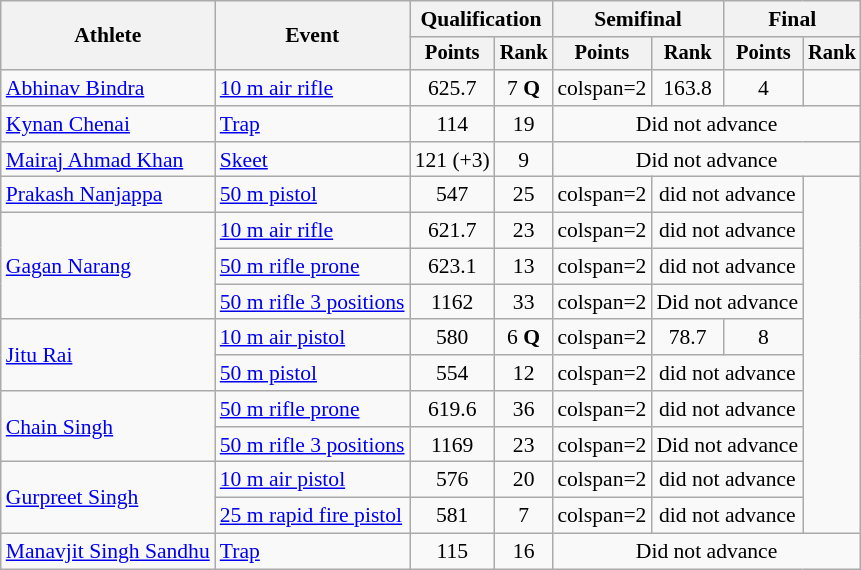<table class="wikitable" style="font-size:90%">
<tr>
<th rowspan="2">Athlete</th>
<th rowspan="2">Event</th>
<th colspan=2>Qualification</th>
<th colspan=2>Semifinal</th>
<th colspan=2>Final</th>
</tr>
<tr style="font-size:95%">
<th>Points</th>
<th>Rank</th>
<th>Points</th>
<th>Rank</th>
<th>Points</th>
<th>Rank</th>
</tr>
<tr align=center>
<td align=left><a href='#'>Abhinav Bindra</a></td>
<td align=left><a href='#'>10 m air rifle</a></td>
<td>625.7</td>
<td>7 <strong>Q</strong></td>
<td>colspan=2 </td>
<td>163.8</td>
<td>4</td>
</tr>
<tr align="center">
<td align=left><a href='#'>Kynan Chenai</a></td>
<td align=left><a href='#'>Trap</a></td>
<td>114</td>
<td>19</td>
<td colspan="4">Did not advance</td>
</tr>
<tr align="center">
<td align=left><a href='#'>Mairaj Ahmad Khan</a></td>
<td align=left><a href='#'>Skeet</a></td>
<td>121 (+3)</td>
<td>9</td>
<td colspan="4">Did not advance</td>
</tr>
<tr align=center>
<td align=left><a href='#'>Prakash Nanjappa</a></td>
<td align=left><a href='#'>50 m pistol</a></td>
<td>547</td>
<td>25</td>
<td>colspan=2 </td>
<td colspan=2>did not advance</td>
</tr>
<tr align=center>
<td align=left rowspan=3><a href='#'>Gagan Narang</a></td>
<td align=left><a href='#'>10 m air rifle</a></td>
<td>621.7</td>
<td>23</td>
<td>colspan=2 </td>
<td colspan=2>did not advance</td>
</tr>
<tr align=center>
<td align=left><a href='#'>50 m rifle prone</a></td>
<td>623.1</td>
<td>13</td>
<td>colspan=2 </td>
<td colspan=2>did not advance</td>
</tr>
<tr align="center">
<td align=left><a href='#'>50 m rifle 3 positions</a></td>
<td>1162</td>
<td>33</td>
<td>colspan=2 </td>
<td colspan="2">Did not advance</td>
</tr>
<tr align=center>
<td align=left rowspan=2><a href='#'>Jitu Rai</a></td>
<td align=left><a href='#'>10 m air pistol</a></td>
<td>580</td>
<td>6 <strong>Q</strong></td>
<td>colspan=2 </td>
<td>78.7</td>
<td>8</td>
</tr>
<tr align=center>
<td align=left><a href='#'>50 m pistol</a></td>
<td>554</td>
<td>12</td>
<td>colspan=2 </td>
<td colspan=2>did not advance</td>
</tr>
<tr align=center>
<td align=left rowspan=2><a href='#'>Chain Singh</a></td>
<td align=left><a href='#'>50 m rifle prone</a></td>
<td>619.6</td>
<td>36</td>
<td>colspan=2 </td>
<td colspan=2>did not advance</td>
</tr>
<tr align="center">
<td align=left><a href='#'>50 m rifle 3 positions</a></td>
<td>1169</td>
<td>23</td>
<td>colspan=2 </td>
<td colspan="2">Did not advance</td>
</tr>
<tr align=center>
<td align=left rowspan=2><a href='#'>Gurpreet Singh</a></td>
<td align=left><a href='#'>10 m air pistol</a></td>
<td>576</td>
<td>20</td>
<td>colspan=2 </td>
<td colspan=2>did not advance</td>
</tr>
<tr align=center>
<td align=left><a href='#'>25 m rapid fire pistol</a></td>
<td>581</td>
<td>7</td>
<td>colspan=2 </td>
<td colspan=2>did not advance</td>
</tr>
<tr align="center">
<td align=left><a href='#'>Manavjit Singh Sandhu</a></td>
<td align=left><a href='#'>Trap</a></td>
<td>115</td>
<td>16</td>
<td colspan="4">Did not advance</td>
</tr>
</table>
